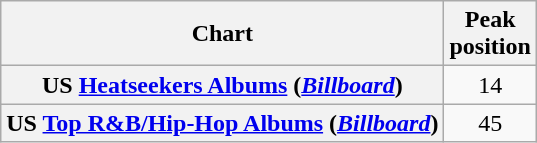<table class="wikitable plainrowheaders sortable" style="text-align:center;" border="1">
<tr>
<th scope="col">Chart</th>
<th scope="col">Peak<br>position</th>
</tr>
<tr>
<th scope="row">US <a href='#'>Heatseekers Albums</a> (<em><a href='#'>Billboard</a></em>)</th>
<td>14</td>
</tr>
<tr>
<th scope="row">US <a href='#'>Top R&B/Hip-Hop Albums</a> (<em><a href='#'>Billboard</a></em>)</th>
<td>45</td>
</tr>
</table>
